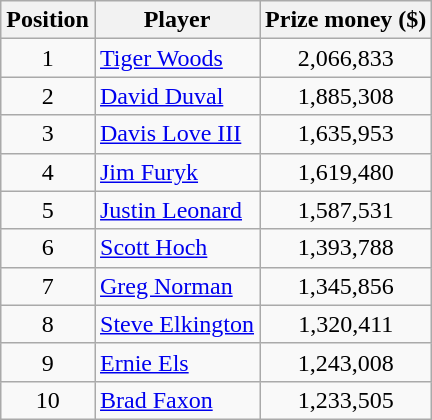<table class="wikitable">
<tr>
<th>Position</th>
<th>Player</th>
<th>Prize money ($)</th>
</tr>
<tr>
<td align=center>1</td>
<td> <a href='#'>Tiger Woods</a></td>
<td align=center>2,066,833</td>
</tr>
<tr>
<td align=center>2</td>
<td> <a href='#'>David Duval</a></td>
<td align=center>1,885,308</td>
</tr>
<tr>
<td align=center>3</td>
<td> <a href='#'>Davis Love III</a></td>
<td align=center>1,635,953</td>
</tr>
<tr>
<td align=center>4</td>
<td> <a href='#'>Jim Furyk</a></td>
<td align=center>1,619,480</td>
</tr>
<tr>
<td align=center>5</td>
<td> <a href='#'>Justin Leonard</a></td>
<td align=center>1,587,531</td>
</tr>
<tr>
<td align=center>6</td>
<td> <a href='#'>Scott Hoch</a></td>
<td align=center>1,393,788</td>
</tr>
<tr>
<td align=center>7</td>
<td> <a href='#'>Greg Norman</a></td>
<td align=center>1,345,856</td>
</tr>
<tr>
<td align=center>8</td>
<td> <a href='#'>Steve Elkington</a></td>
<td align=center>1,320,411</td>
</tr>
<tr>
<td align=center>9</td>
<td> <a href='#'>Ernie Els</a></td>
<td align=center>1,243,008</td>
</tr>
<tr>
<td align=center>10</td>
<td> <a href='#'>Brad Faxon</a></td>
<td align=center>1,233,505</td>
</tr>
</table>
